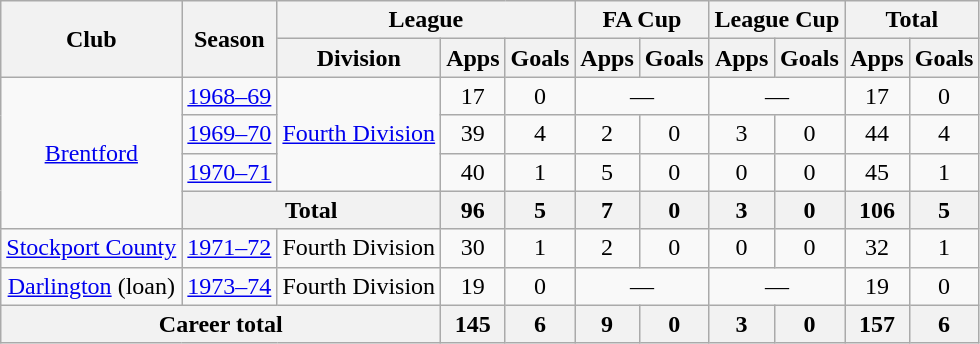<table class="wikitable" style="text-align: center;">
<tr>
<th rowspan="2">Club</th>
<th rowspan="2">Season</th>
<th colspan="3">League</th>
<th colspan="2">FA Cup</th>
<th colspan="2">League Cup</th>
<th colspan="2">Total</th>
</tr>
<tr>
<th>Division</th>
<th>Apps</th>
<th>Goals</th>
<th>Apps</th>
<th>Goals</th>
<th>Apps</th>
<th>Goals</th>
<th>Apps</th>
<th>Goals</th>
</tr>
<tr>
<td rowspan="4"><a href='#'>Brentford</a></td>
<td><a href='#'>1968–69</a></td>
<td rowspan="3"><a href='#'>Fourth Division</a></td>
<td>17</td>
<td>0</td>
<td colspan="2">—</td>
<td colspan="2">—</td>
<td>17</td>
<td>0</td>
</tr>
<tr>
<td><a href='#'>1969–70</a></td>
<td>39</td>
<td>4</td>
<td>2</td>
<td>0</td>
<td>3</td>
<td>0</td>
<td>44</td>
<td>4</td>
</tr>
<tr>
<td><a href='#'>1970–71</a></td>
<td>40</td>
<td>1</td>
<td>5</td>
<td>0</td>
<td>0</td>
<td>0</td>
<td>45</td>
<td>1</td>
</tr>
<tr>
<th colspan="2">Total</th>
<th>96</th>
<th>5</th>
<th>7</th>
<th>0</th>
<th>3</th>
<th>0</th>
<th>106</th>
<th>5</th>
</tr>
<tr>
<td><a href='#'>Stockport County</a></td>
<td><a href='#'>1971–72</a></td>
<td>Fourth Division</td>
<td>30</td>
<td>1</td>
<td>2</td>
<td>0</td>
<td>0</td>
<td>0</td>
<td>32</td>
<td>1</td>
</tr>
<tr>
<td><a href='#'>Darlington</a> (loan)</td>
<td><a href='#'>1973–74</a></td>
<td>Fourth Division</td>
<td>19</td>
<td>0</td>
<td colspan="2">—</td>
<td colspan="2">—</td>
<td>19</td>
<td>0</td>
</tr>
<tr>
<th colspan="3">Career total</th>
<th>145</th>
<th>6</th>
<th>9</th>
<th>0</th>
<th>3</th>
<th>0</th>
<th>157</th>
<th>6</th>
</tr>
</table>
